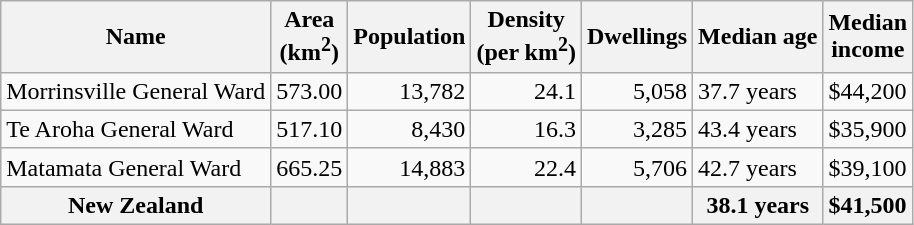<table class="wikitable">
<tr>
<th>Name</th>
<th>Area<br>(km<sup>2</sup>)</th>
<th>Population</th>
<th>Density<br>(per km<sup>2</sup>)</th>
<th>Dwellings</th>
<th>Median age</th>
<th>Median<br>income</th>
</tr>
<tr>
<td>Morrinsville General Ward</td>
<td style="text-align:right;">573.00</td>
<td style="text-align:right;">13,782</td>
<td style="text-align:right;">24.1</td>
<td style="text-align:right;">5,058</td>
<td>37.7 years</td>
<td>$44,200</td>
</tr>
<tr>
<td>Te Aroha General Ward</td>
<td style="text-align:right;">517.10</td>
<td style="text-align:right;">8,430</td>
<td style="text-align:right;">16.3</td>
<td style="text-align:right;">3,285</td>
<td>43.4 years</td>
<td>$35,900</td>
</tr>
<tr>
<td>Matamata General Ward</td>
<td style="text-align:right;">665.25</td>
<td style="text-align:right;">14,883</td>
<td style="text-align:right;">22.4</td>
<td style="text-align:right;">5,706</td>
<td>42.7 years</td>
<td>$39,100</td>
</tr>
<tr>
<th>New Zealand</th>
<th></th>
<th></th>
<th></th>
<th></th>
<th>38.1 years</th>
<th style="text-align:left;">$41,500</th>
</tr>
</table>
